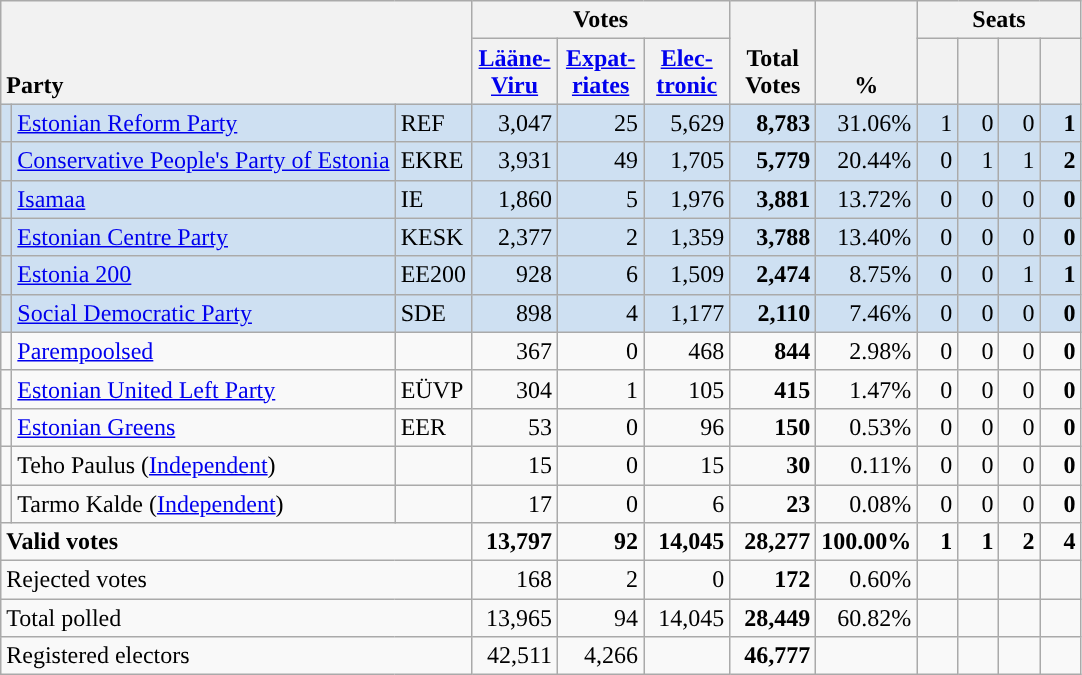<table class="wikitable" border="1" style="text-align:right;">
<tr>
<th style="text-align:left;" valign=bottom rowspan=2 colspan=3>Party</th>
<th colspan=3>Votes</th>
<th align=center valign=bottom rowspan=2 width="50">Total Votes</th>
<th align=center valign=bottom rowspan=2 width="50">%</th>
<th colspan=4>Seats</th>
</tr>
<tr>
<th align=center valign=bottom width="50"><a href='#'>Lääne- Viru</a></th>
<th align=center valign=bottom width="50"><a href='#'>Expat- riates</a></th>
<th align=center valign=bottom width="50"><a href='#'>Elec- tronic</a></th>
<th align=center valign=bottom width="20"><small></small></th>
<th align=center valign=bottom width="20"><small></small></th>
<th align=center valign=bottom width="20"><small></small></th>
<th align=center valign=bottom width="20"><small></small></th>
</tr>
<tr style="background:#CEE0F2;">
<td style="background:"></td>
<td align=left><a href='#'>Estonian Reform Party</a></td>
<td align=left>REF</td>
<td>3,047</td>
<td>25</td>
<td>5,629</td>
<td><strong>8,783</strong></td>
<td>31.06%</td>
<td>1</td>
<td>0</td>
<td>0</td>
<td><strong>1</strong></td>
</tr>
<tr style="background:#CEE0F2;">
<td style="background:"></td>
<td align=left><a href='#'>Conservative People's Party of Estonia</a></td>
<td align=left>EKRE</td>
<td>3,931</td>
<td>49</td>
<td>1,705</td>
<td><strong>5,779</strong></td>
<td>20.44%</td>
<td>0</td>
<td>1</td>
<td>1</td>
<td><strong>2</strong></td>
</tr>
<tr style="background:#CEE0F2;">
<td style="background:"></td>
<td align=left><a href='#'>Isamaa</a></td>
<td align=left>IE</td>
<td>1,860</td>
<td>5</td>
<td>1,976</td>
<td><strong>3,881</strong></td>
<td>13.72%</td>
<td>0</td>
<td>0</td>
<td>0</td>
<td><strong>0</strong></td>
</tr>
<tr style="background:#CEE0F2;">
<td style="background:"></td>
<td align=left><a href='#'>Estonian Centre Party</a></td>
<td align=left>KESK</td>
<td>2,377</td>
<td>2</td>
<td>1,359</td>
<td><strong>3,788</strong></td>
<td>13.40%</td>
<td>0</td>
<td>0</td>
<td>0</td>
<td><strong>0</strong></td>
</tr>
<tr style="background:#CEE0F2;">
<td style="background:"></td>
<td align=left><a href='#'>Estonia 200</a></td>
<td align=left>EE200</td>
<td>928</td>
<td>6</td>
<td>1,509</td>
<td><strong>2,474</strong></td>
<td>8.75%</td>
<td>0</td>
<td>0</td>
<td>1</td>
<td><strong>1</strong></td>
</tr>
<tr style="background:#CEE0F2;">
<td style="background:"></td>
<td align=left><a href='#'>Social Democratic Party</a></td>
<td align=left>SDE</td>
<td>898</td>
<td>4</td>
<td>1,177</td>
<td><strong>2,110</strong></td>
<td>7.46%</td>
<td>0</td>
<td>0</td>
<td>0</td>
<td><strong>0</strong></td>
</tr>
<tr>
<td style="background:"></td>
<td align=left><a href='#'>Parempoolsed</a></td>
<td align=left></td>
<td>367</td>
<td>0</td>
<td>468</td>
<td><strong>844</strong></td>
<td>2.98%</td>
<td>0</td>
<td>0</td>
<td>0</td>
<td><strong>0</strong></td>
</tr>
<tr>
<td style="background:"></td>
<td align=left><a href='#'>Estonian United Left Party</a></td>
<td align=left>EÜVP</td>
<td>304</td>
<td>1</td>
<td>105</td>
<td><strong>415</strong></td>
<td>1.47%</td>
<td>0</td>
<td>0</td>
<td>0</td>
<td><strong>0</strong></td>
</tr>
<tr>
<td style="background:"></td>
<td align=left><a href='#'>Estonian Greens</a></td>
<td align=left>EER</td>
<td>53</td>
<td>0</td>
<td>96</td>
<td><strong>150</strong></td>
<td>0.53%</td>
<td>0</td>
<td>0</td>
<td>0</td>
<td><strong>0</strong></td>
</tr>
<tr>
<td style="background:"></td>
<td align=left>Teho Paulus (<a href='#'>Independent</a>)</td>
<td></td>
<td>15</td>
<td>0</td>
<td>15</td>
<td><strong>30</strong></td>
<td>0.11%</td>
<td>0</td>
<td>0</td>
<td>0</td>
<td><strong>0</strong></td>
</tr>
<tr>
<td style="background:"></td>
<td align=left>Tarmo Kalde (<a href='#'>Independent</a>)</td>
<td></td>
<td>17</td>
<td>0</td>
<td>6</td>
<td><strong>23</strong></td>
<td>0.08%</td>
<td>0</td>
<td>0</td>
<td>0</td>
<td><strong>0</strong></td>
</tr>
<tr style="font-weight:bold">
<td align=left colspan=3>Valid votes</td>
<td>13,797</td>
<td>92</td>
<td>14,045</td>
<td>28,277</td>
<td>100.00%</td>
<td>1</td>
<td>1</td>
<td>2</td>
<td>4</td>
</tr>
<tr>
<td align=left colspan=3>Rejected votes</td>
<td>168</td>
<td>2</td>
<td>0</td>
<td><strong>172</strong></td>
<td>0.60%</td>
<td></td>
<td></td>
<td></td>
<td></td>
</tr>
<tr>
<td align=left colspan=3>Total polled</td>
<td>13,965</td>
<td>94</td>
<td>14,045</td>
<td><strong>28,449</strong></td>
<td>60.82%</td>
<td></td>
<td></td>
<td></td>
<td></td>
</tr>
<tr>
<td align=left colspan=3>Registered electors</td>
<td>42,511</td>
<td>4,266</td>
<td></td>
<td><strong>46,777</strong></td>
<td></td>
<td></td>
<td></td>
<td></td>
<td></td>
</tr>
</table>
